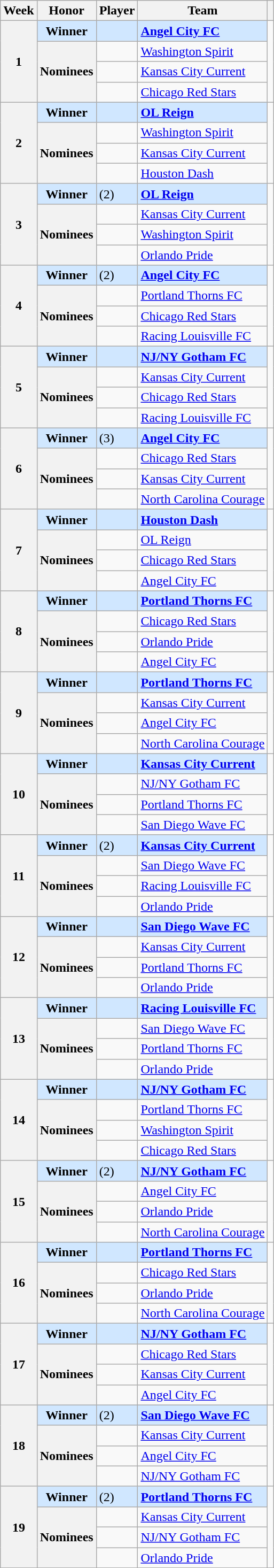<table class="wikitable sortable">
<tr>
<th scope="col">Week</th>
<th scope="col">Honor</th>
<th scope="col">Player</th>
<th scope="col">Team</th>
<th scope="col"></th>
</tr>
<tr>
<th rowspan=4 scope="rowgroup">1 </th>
<th scope="row" style="background:#d0e7ff;">Winner</th>
<td style="background:#d0e7ff;"> <strong></strong></td>
<td style="background:#d0e7ff;"><strong><a href='#'>Angel City FC</a></strong></td>
<td rowspan=4></td>
</tr>
<tr>
<th rowspan=3 scope="rowgroup">Nominees</th>
<td> </td>
<td><a href='#'>Washington Spirit</a></td>
</tr>
<tr>
<td> </td>
<td><a href='#'>Kansas City Current</a></td>
</tr>
<tr>
<td> </td>
<td><a href='#'>Chicago Red Stars</a></td>
</tr>
<tr>
<th rowspan=4 scope="rowgroup">2 </th>
<th scope="row" style="background:#d0e7ff;">Winner</th>
<td style="background:#d0e7ff;"> <strong></strong></td>
<td style="background:#d0e7ff;"><strong><a href='#'>OL Reign</a></strong></td>
<td rowspan=4></td>
</tr>
<tr>
<th rowspan=3 scope="rowgroup">Nominees</th>
<td> </td>
<td><a href='#'>Washington Spirit</a></td>
</tr>
<tr>
<td> </td>
<td><a href='#'>Kansas City Current</a></td>
</tr>
<tr>
<td> </td>
<td><a href='#'>Houston Dash</a></td>
</tr>
<tr>
<th rowspan=4 scope="rowgroup">3 </th>
<th scope="row" style="background:#d0e7ff;">Winner</th>
<td style="background:#d0e7ff;"> <strong></strong> (2)</td>
<td style="background:#d0e7ff;"><strong><a href='#'>OL Reign</a></strong></td>
<td rowspan=4></td>
</tr>
<tr>
<th rowspan=3 scope="rowgroup">Nominees</th>
<td> </td>
<td><a href='#'>Kansas City Current</a></td>
</tr>
<tr>
<td> </td>
<td><a href='#'>Washington Spirit</a></td>
</tr>
<tr>
<td> </td>
<td><a href='#'>Orlando Pride</a></td>
</tr>
<tr>
<th rowspan=4 scope="rowgroup">4 </th>
<th scope="row" style="background:#d0e7ff;">Winner</th>
<td style="background:#d0e7ff;"> <strong></strong> (2)</td>
<td style="background:#d0e7ff;"><strong><a href='#'>Angel City FC</a></strong></td>
<td rowspan=4></td>
</tr>
<tr>
<th rowspan=3 scope="rowgroup">Nominees</th>
<td> </td>
<td><a href='#'>Portland Thorns FC</a></td>
</tr>
<tr>
<td> </td>
<td><a href='#'>Chicago Red Stars</a></td>
</tr>
<tr>
<td> </td>
<td><a href='#'>Racing Louisville FC</a></td>
</tr>
<tr>
<th rowspan=4 scope="rowgroup">5</th>
<th scope="row" style="background:#d0e7ff;">Winner</th>
<td style="background:#d0e7ff;"> <strong></strong></td>
<td style="background:#d0e7ff;"><strong><a href='#'>NJ/NY Gotham FC</a></strong></td>
<td rowspan=4></td>
</tr>
<tr>
<th rowspan=3 scope="rowgroup">Nominees</th>
<td> </td>
<td><a href='#'>Kansas City Current</a></td>
</tr>
<tr>
<td> </td>
<td><a href='#'>Chicago Red Stars</a></td>
</tr>
<tr>
<td> </td>
<td><a href='#'>Racing Louisville FC</a></td>
</tr>
<tr>
<th rowspan=4 scope="rowgroup">6 </th>
<th scope="row" style="background:#d0e7ff;">Winner</th>
<td style="background:#d0e7ff;"> <strong></strong> (3)</td>
<td style="background:#d0e7ff;"><strong><a href='#'>Angel City FC</a></strong></td>
<td rowspan=4></td>
</tr>
<tr>
<th rowspan=3 scope="rowgroup">Nominees</th>
<td> </td>
<td><a href='#'>Chicago Red Stars</a></td>
</tr>
<tr>
<td> </td>
<td><a href='#'>Kansas City Current</a></td>
</tr>
<tr>
<td> </td>
<td><a href='#'>North Carolina Courage</a></td>
</tr>
<tr>
<th rowspan=4 scope="rowgroup">7</th>
<th scope="row" style="background:#d0e7ff;">Winner</th>
<td style="background:#d0e7ff;"> <strong></strong></td>
<td style="background:#d0e7ff;"><strong><a href='#'>Houston Dash</a></strong></td>
<td rowspan=4></td>
</tr>
<tr>
<th rowspan=3 scope="rowgroup">Nominees</th>
<td> </td>
<td><a href='#'>OL Reign</a></td>
</tr>
<tr>
<td> </td>
<td><a href='#'>Chicago Red Stars</a></td>
</tr>
<tr>
<td> </td>
<td><a href='#'>Angel City FC</a></td>
</tr>
<tr>
<th rowspan=4 scope="rowgroup">8</th>
<th scope="row" style="background:#d0e7ff;">Winner</th>
<td style="background:#d0e7ff;"> <strong></strong></td>
<td style="background:#d0e7ff;"><strong><a href='#'>Portland Thorns FC</a></strong></td>
<td rowspan=4></td>
</tr>
<tr>
<th rowspan=3 scope="rowgroup">Nominees</th>
<td> </td>
<td><a href='#'>Chicago Red Stars</a></td>
</tr>
<tr>
<td> </td>
<td><a href='#'>Orlando Pride</a></td>
</tr>
<tr>
<td> </td>
<td><a href='#'>Angel City FC</a></td>
</tr>
<tr>
<th rowspan=4 scope="rowgroup">9</th>
<th scope="row" style="background:#d0e7ff;">Winner</th>
<td style="background:#d0e7ff;"> <strong></strong></td>
<td style="background:#d0e7ff;"><strong><a href='#'>Portland Thorns FC</a></strong></td>
<td rowspan=4></td>
</tr>
<tr>
<th rowspan=3 scope="rowgroup">Nominees</th>
<td> </td>
<td><a href='#'>Kansas City Current</a></td>
</tr>
<tr>
<td> </td>
<td><a href='#'>Angel City FC</a></td>
</tr>
<tr>
<td> </td>
<td><a href='#'>North Carolina Courage</a></td>
</tr>
<tr>
<th rowspan=4 scope="rowgroup">10</th>
<th scope="row" style="background:#d0e7ff;">Winner</th>
<td style="background:#d0e7ff;"> <strong></strong></td>
<td style="background:#d0e7ff;"><strong><a href='#'>Kansas City Current</a></strong></td>
<td rowspan=4></td>
</tr>
<tr>
<th rowspan=3 scope="rowgroup">Nominees</th>
<td> </td>
<td><a href='#'>NJ/NY Gotham FC</a></td>
</tr>
<tr>
<td> </td>
<td><a href='#'>Portland Thorns FC</a></td>
</tr>
<tr>
<td> </td>
<td><a href='#'>San Diego Wave FC</a></td>
</tr>
<tr>
<th rowspan=4 scope="rowgroup">11</th>
<th scope="row" style="background:#d0e7ff;">Winner</th>
<td style="background:#d0e7ff;"> <strong></strong> (2)</td>
<td style="background:#d0e7ff;"><strong><a href='#'>Kansas City Current</a></strong></td>
<td rowspan=4></td>
</tr>
<tr>
<th rowspan=3 scope="rowgroup">Nominees</th>
<td> </td>
<td><a href='#'>San Diego Wave FC</a></td>
</tr>
<tr>
<td> </td>
<td><a href='#'>Racing Louisville FC</a></td>
</tr>
<tr>
<td> </td>
<td><a href='#'>Orlando Pride</a></td>
</tr>
<tr>
<th rowspan=4 scope="rowgroup">12</th>
<th scope="row" style="background:#d0e7ff;">Winner</th>
<td style="background:#d0e7ff;"> <strong></strong></td>
<td style="background:#d0e7ff;"><strong><a href='#'>San Diego Wave FC</a></strong></td>
<td rowspan=4></td>
</tr>
<tr>
<th rowspan=3 scope="rowgroup">Nominees</th>
<td> </td>
<td><a href='#'>Kansas City Current</a></td>
</tr>
<tr>
<td> </td>
<td><a href='#'>Portland Thorns FC</a></td>
</tr>
<tr>
<td> </td>
<td><a href='#'>Orlando Pride</a></td>
</tr>
<tr>
<th rowspan=4 scope="rowgroup">13</th>
<th scope="row" style="background:#d0e7ff;">Winner</th>
<td style="background:#d0e7ff;"> <strong></strong></td>
<td style="background:#d0e7ff;"><strong><a href='#'>Racing Louisville FC</a></strong></td>
<td rowspan=4></td>
</tr>
<tr>
<th rowspan=3 scope="rowgroup">Nominees</th>
<td> </td>
<td><a href='#'>San Diego Wave FC</a></td>
</tr>
<tr>
<td> </td>
<td><a href='#'>Portland Thorns FC</a></td>
</tr>
<tr>
<td> </td>
<td><a href='#'>Orlando Pride</a></td>
</tr>
<tr>
<th rowspan=4 scope="rowgroup">14</th>
<th scope="row" style="background:#d0e7ff;">Winner</th>
<td style="background:#d0e7ff;"> <strong></strong></td>
<td style="background:#d0e7ff;"><strong><a href='#'>NJ/NY Gotham FC</a></strong></td>
<td rowspan=4></td>
</tr>
<tr>
<th rowspan=3 scope="rowgroup">Nominees</th>
<td> </td>
<td><a href='#'>Portland Thorns FC</a></td>
</tr>
<tr>
<td> </td>
<td><a href='#'>Washington Spirit</a></td>
</tr>
<tr>
<td> </td>
<td><a href='#'>Chicago Red Stars</a></td>
</tr>
<tr>
<th rowspan=4 scope="rowgroup">15</th>
<th scope="row" style="background:#d0e7ff;">Winner</th>
<td style="background:#d0e7ff;"> <strong></strong> (2)</td>
<td style="background:#d0e7ff;"><strong><a href='#'>NJ/NY Gotham FC</a></strong></td>
<td rowspan=4></td>
</tr>
<tr>
<th rowspan=3 scope="rowgroup">Nominees</th>
<td> </td>
<td><a href='#'>Angel City FC</a></td>
</tr>
<tr>
<td> </td>
<td><a href='#'>Orlando Pride</a></td>
</tr>
<tr>
<td> </td>
<td><a href='#'>North Carolina Courage</a></td>
</tr>
<tr>
<th rowspan=4 scope="rowgroup">16</th>
<th scope="row" style="background:#d0e7ff;">Winner</th>
<td style="background:#d0e7ff;"> <strong></strong></td>
<td style="background:#d0e7ff;"><strong><a href='#'>Portland Thorns FC</a></strong></td>
<td rowspan=4></td>
</tr>
<tr>
<th rowspan=3 scope="rowgroup">Nominees</th>
<td> </td>
<td><a href='#'>Chicago Red Stars</a></td>
</tr>
<tr>
<td> </td>
<td><a href='#'>Orlando Pride</a></td>
</tr>
<tr>
<td> </td>
<td><a href='#'>North Carolina Courage</a></td>
</tr>
<tr>
<th rowspan=4 scope="rowgroup">17</th>
<th scope="row" style="background:#d0e7ff;">Winner</th>
<td style="background:#d0e7ff;"> <strong></strong></td>
<td style="background:#d0e7ff;"><strong><a href='#'>NJ/NY Gotham FC</a></strong></td>
<td rowspan=4></td>
</tr>
<tr>
<th rowspan=3 scope="rowgroup">Nominees</th>
<td> </td>
<td><a href='#'>Chicago Red Stars</a></td>
</tr>
<tr>
<td> </td>
<td><a href='#'>Kansas City Current</a></td>
</tr>
<tr>
<td> </td>
<td><a href='#'>Angel City FC</a></td>
</tr>
<tr>
<th rowspan=4 scope="rowgroup">18</th>
<th scope="row" style="background:#d0e7ff;">Winner</th>
<td style="background:#d0e7ff;"> <strong></strong> (2)</td>
<td style="background:#d0e7ff;"><strong><a href='#'>San Diego Wave FC</a></strong></td>
<td rowspan=4></td>
</tr>
<tr>
<th rowspan=3 scope="rowgroup">Nominees</th>
<td> </td>
<td><a href='#'>Kansas City Current</a></td>
</tr>
<tr>
<td> </td>
<td><a href='#'>Angel City FC</a></td>
</tr>
<tr>
<td> </td>
<td><a href='#'>NJ/NY Gotham FC</a></td>
</tr>
<tr>
<th rowspan=4 scope="rowgroup">19</th>
<th scope="row" style="background:#d0e7ff;">Winner</th>
<td style="background:#d0e7ff;"> <strong></strong> (2)</td>
<td style="background:#d0e7ff;"><strong><a href='#'>Portland Thorns FC</a></strong></td>
<td rowspan=4></td>
</tr>
<tr>
<th rowspan=3 scope="rowgroup">Nominees</th>
<td> </td>
<td><a href='#'>Kansas City Current</a></td>
</tr>
<tr>
<td> </td>
<td><a href='#'>NJ/NY Gotham FC</a></td>
</tr>
<tr>
<td> </td>
<td><a href='#'>Orlando Pride</a></td>
</tr>
<tr>
</tr>
</table>
